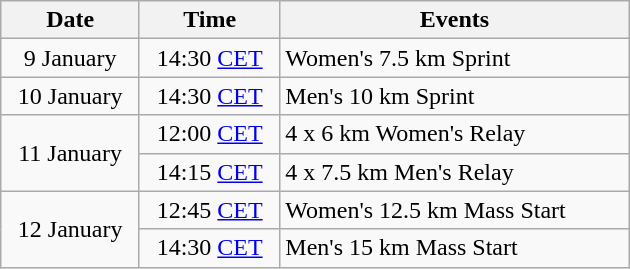<table class="wikitable" style="text-align: center" width="420">
<tr>
<th>Date</th>
<th>Time</th>
<th>Events</th>
</tr>
<tr>
<td>9 January</td>
<td>14:30 <a href='#'>CET</a></td>
<td style="text-align: left">Women's 7.5 km Sprint</td>
</tr>
<tr>
<td>10 January</td>
<td>14:30 <a href='#'>CET</a></td>
<td style="text-align: left">Men's 10 km Sprint</td>
</tr>
<tr>
<td rowspan=2>11 January</td>
<td>12:00 <a href='#'>CET</a></td>
<td style="text-align: left">4 x 6 km Women's Relay</td>
</tr>
<tr>
<td>14:15 <a href='#'>CET</a></td>
<td style="text-align: left">4 x 7.5 km Men's Relay</td>
</tr>
<tr>
<td rowspan=2>12 January</td>
<td>12:45 <a href='#'>CET</a></td>
<td style="text-align: left">Women's 12.5 km Mass Start</td>
</tr>
<tr>
<td>14:30 <a href='#'>CET</a></td>
<td style="text-align: left">Men's 15 km Mass Start</td>
</tr>
</table>
